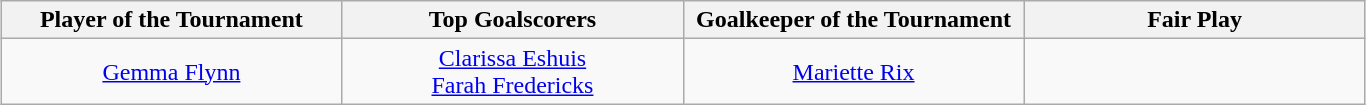<table class=wikitable style="margin:auto; text-align:center">
<tr>
<th style="width: 220px;">Player of the Tournament</th>
<th style="width: 220px;">Top Goalscorers</th>
<th style="width: 220px;">Goalkeeper of the Tournament</th>
<th style="width: 220px;">Fair Play</th>
</tr>
<tr>
<td> <a href='#'>Gemma Flynn</a></td>
<td> <a href='#'>Clarissa Eshuis</a><br> <a href='#'>Farah Fredericks</a></td>
<td> <a href='#'>Mariette Rix</a></td>
<td></td>
</tr>
</table>
